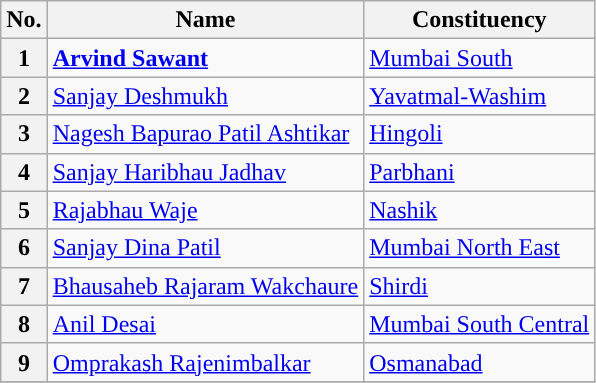<table class="wikitable sortable">
<tr>
<th style="background-color:">No.</th>
<th style="background-color:">Name</th>
<th style="background-color:">Constituency</th>
</tr>
<tr>
<th>1</th>
<td><strong><a href='#'>Arvind Sawant</a></strong></td>
<td><a href='#'>Mumbai South</a></td>
</tr>
<tr>
<th>2</th>
<td><a href='#'>Sanjay Deshmukh</a></td>
<td><a href='#'>Yavatmal-Washim</a></td>
</tr>
<tr>
<th>3</th>
<td><a href='#'>Nagesh Bapurao Patil Ashtikar</a></td>
<td><a href='#'>Hingoli</a></td>
</tr>
<tr>
<th>4</th>
<td><a href='#'>Sanjay Haribhau Jadhav</a></td>
<td><a href='#'>Parbhani</a></td>
</tr>
<tr>
<th>5</th>
<td><a href='#'>Rajabhau Waje</a></td>
<td><a href='#'>Nashik</a></td>
</tr>
<tr>
<th>6</th>
<td><a href='#'>Sanjay Dina Patil</a></td>
<td><a href='#'>Mumbai North East</a></td>
</tr>
<tr>
<th>7</th>
<td><a href='#'>Bhausaheb Rajaram Wakchaure</a></td>
<td><a href='#'>Shirdi</a></td>
</tr>
<tr>
<th>8</th>
<td><a href='#'>Anil Desai</a></td>
<td><a href='#'>Mumbai South Central</a></td>
</tr>
<tr>
<th>9</th>
<td><a href='#'>Omprakash Rajenimbalkar</a></td>
<td><a href='#'>Osmanabad</a></td>
</tr>
<tr>
</tr>
</table>
